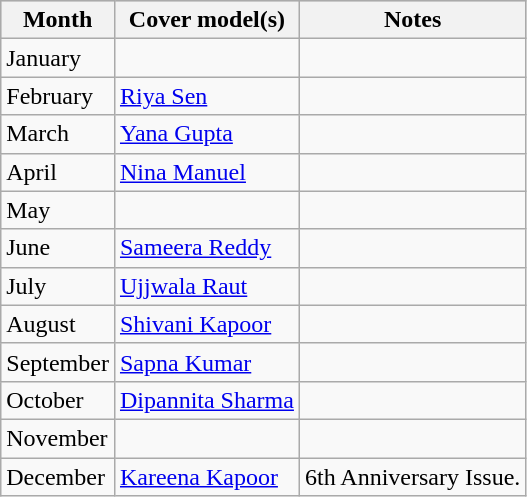<table class="wikitable">
<tr style="background:#ccc; text-align:center;">
<th>Month</th>
<th>Cover model(s)</th>
<th>Notes</th>
</tr>
<tr>
<td>January</td>
<td></td>
<td></td>
</tr>
<tr>
<td>February</td>
<td><a href='#'>Riya Sen</a></td>
<td></td>
</tr>
<tr>
<td>March</td>
<td><a href='#'>Yana Gupta</a></td>
<td></td>
</tr>
<tr>
<td>April</td>
<td><a href='#'>Nina Manuel</a></td>
<td></td>
</tr>
<tr>
<td>May</td>
<td></td>
<td></td>
</tr>
<tr>
<td>June</td>
<td><a href='#'>Sameera Reddy</a></td>
<td></td>
</tr>
<tr>
<td>July</td>
<td><a href='#'>Ujjwala Raut</a></td>
<td></td>
</tr>
<tr>
<td>August</td>
<td><a href='#'>Shivani Kapoor</a></td>
<td></td>
</tr>
<tr>
<td>September</td>
<td><a href='#'>Sapna Kumar</a></td>
<td></td>
</tr>
<tr>
<td>October</td>
<td><a href='#'>Dipannita Sharma</a></td>
<td></td>
</tr>
<tr>
<td>November</td>
<td></td>
<td></td>
</tr>
<tr>
<td>December</td>
<td><a href='#'>Kareena Kapoor</a></td>
<td>6th Anniversary Issue.</td>
</tr>
</table>
